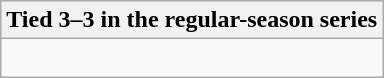<table class="wikitable collapsible collapsed">
<tr>
<th>Tied 3–3 in the regular-season series</th>
</tr>
<tr>
<td><br>




</td>
</tr>
</table>
